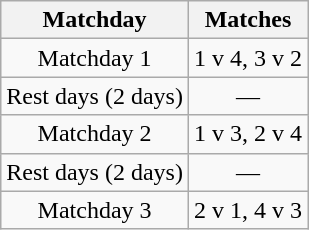<table class="wikitable" style="text-align:center">
<tr>
<th>Matchday</th>
<th>Matches</th>
</tr>
<tr>
<td>Matchday 1</td>
<td>1 v 4, 3 v 2</td>
</tr>
<tr>
<td>Rest days (2 days)</td>
<td>—</td>
</tr>
<tr>
<td>Matchday 2</td>
<td>1 v 3, 2 v 4</td>
</tr>
<tr>
<td>Rest days (2 days)</td>
<td>—</td>
</tr>
<tr>
<td>Matchday 3</td>
<td>2 v 1, 4 v 3</td>
</tr>
</table>
